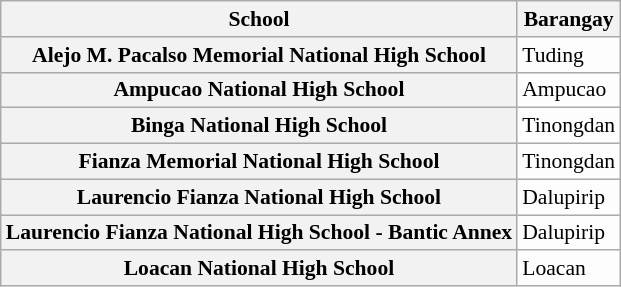<table class="wikitable collapsible sortable collapsed plainrowheaders" style="font-size:90%;background-color:#FDFDFD;">
<tr>
<th scope="col">School</th>
<th scope="col">Barangay</th>
</tr>
<tr>
<th scope="row">Alejo M. Pacalso Memorial National High School</th>
<td>Tuding</td>
</tr>
<tr>
<th scope="row">Ampucao National High School</th>
<td>Ampucao</td>
</tr>
<tr>
<th scope="row">Binga National High School</th>
<td>Tinongdan</td>
</tr>
<tr>
<th scope="row">Fianza Memorial National High School</th>
<td>Tinongdan</td>
</tr>
<tr>
<th scope="row">Laurencio Fianza National High School</th>
<td>Dalupirip</td>
</tr>
<tr>
<th scope="row">Laurencio Fianza National High School - Bantic Annex</th>
<td>Dalupirip</td>
</tr>
<tr>
<th scope="row">Loacan National High School</th>
<td>Loacan</td>
</tr>
</table>
